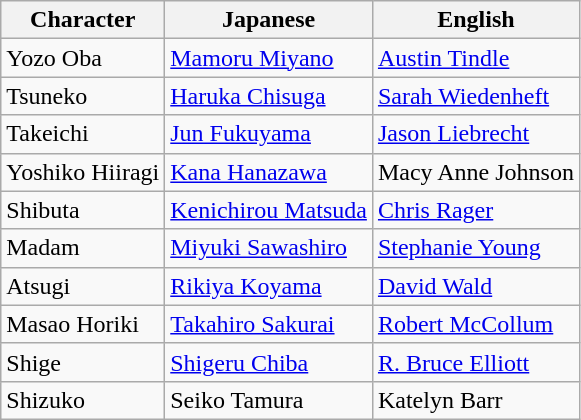<table class="wikitable">
<tr>
<th>Character</th>
<th>Japanese</th>
<th>English</th>
</tr>
<tr>
<td>Yozo Oba</td>
<td><a href='#'>Mamoru Miyano</a></td>
<td><a href='#'>Austin Tindle</a></td>
</tr>
<tr>
<td>Tsuneko</td>
<td><a href='#'>Haruka Chisuga</a></td>
<td><a href='#'>Sarah Wiedenheft</a></td>
</tr>
<tr>
<td>Takeichi</td>
<td><a href='#'>Jun Fukuyama</a></td>
<td><a href='#'>Jason Liebrecht</a></td>
</tr>
<tr>
<td>Yoshiko Hiiragi</td>
<td><a href='#'>Kana Hanazawa</a></td>
<td>Macy Anne Johnson</td>
</tr>
<tr>
<td>Shibuta</td>
<td><a href='#'>Kenichirou Matsuda</a></td>
<td><a href='#'>Chris Rager</a></td>
</tr>
<tr>
<td>Madam</td>
<td><a href='#'>Miyuki Sawashiro</a></td>
<td><a href='#'>Stephanie Young</a></td>
</tr>
<tr>
<td>Atsugi</td>
<td><a href='#'>Rikiya Koyama</a></td>
<td><a href='#'>David Wald</a></td>
</tr>
<tr>
<td>Masao Horiki</td>
<td><a href='#'>Takahiro Sakurai</a></td>
<td><a href='#'>Robert McCollum</a></td>
</tr>
<tr>
<td>Shige</td>
<td><a href='#'>Shigeru Chiba</a></td>
<td><a href='#'>R. Bruce Elliott</a></td>
</tr>
<tr>
<td>Shizuko</td>
<td>Seiko Tamura</td>
<td>Katelyn Barr</td>
</tr>
</table>
